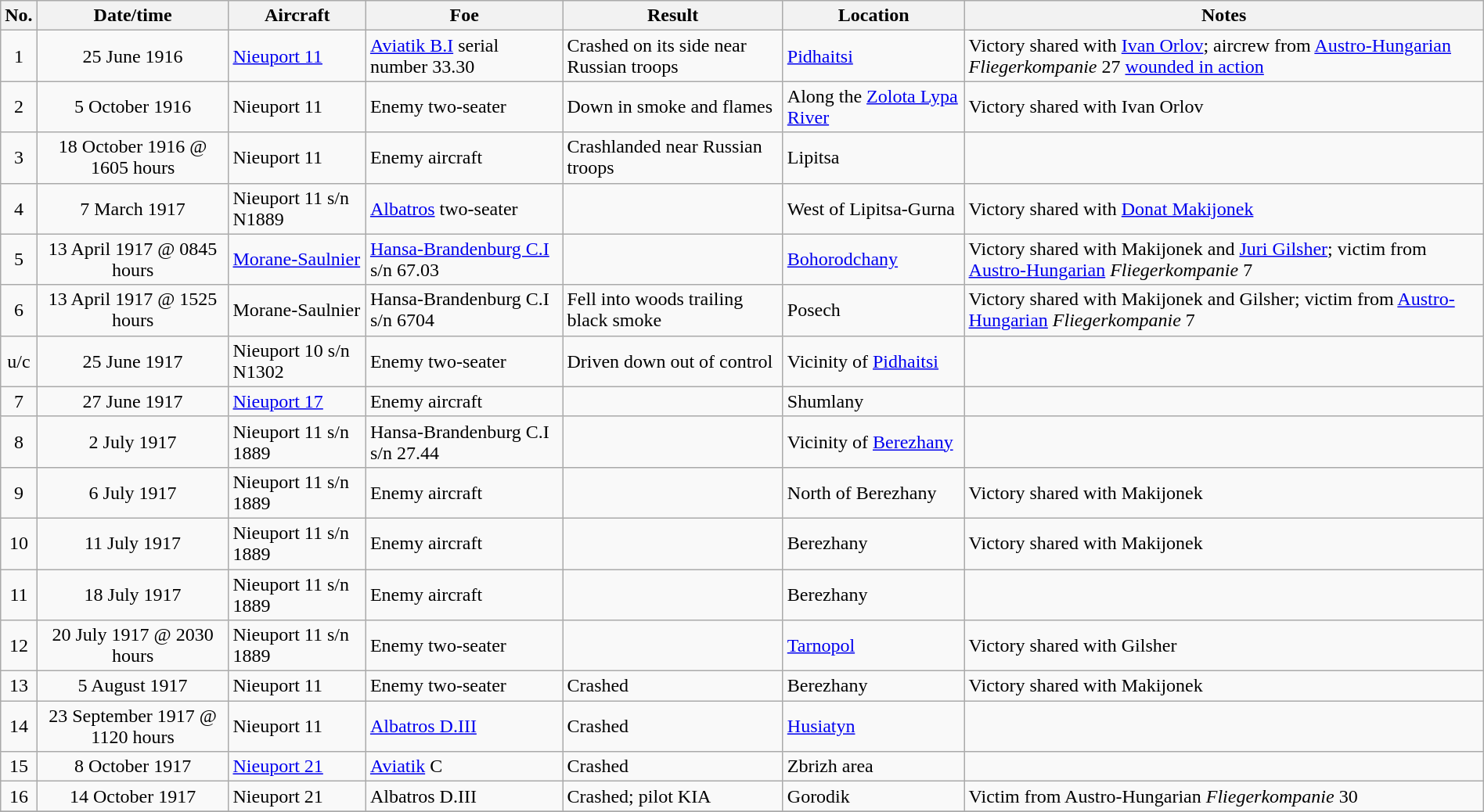<table class="wikitable" border="1" style="margin: 1em auto 1em auto">
<tr>
<th>No.</th>
<th>Date/time</th>
<th>Aircraft</th>
<th>Foe</th>
<th>Result</th>
<th>Location</th>
<th>Notes</th>
</tr>
<tr>
<td align="center">1</td>
<td align="center">25 June 1916</td>
<td><a href='#'>Nieuport 11</a></td>
<td><a href='#'>Aviatik B.I</a> serial number 33.30</td>
<td>Crashed on its side near Russian troops</td>
<td><a href='#'>Pidhaitsi</a></td>
<td>Victory shared with <a href='#'>Ivan Orlov</a>; aircrew from <a href='#'>Austro-Hungarian</a> <em>Fliegerkompanie</em> 27 <a href='#'>wounded in action</a></td>
</tr>
<tr>
<td align="center">2</td>
<td align="center">5 October 1916</td>
<td>Nieuport 11</td>
<td>Enemy two-seater</td>
<td>Down in smoke and flames</td>
<td>Along the <a href='#'>Zolota Lypa River</a></td>
<td>Victory shared with Ivan Orlov</td>
</tr>
<tr>
<td align="center">3</td>
<td align="center">18 October 1916 @ 1605 hours</td>
<td>Nieuport 11</td>
<td>Enemy aircraft</td>
<td>Crashlanded near Russian troops</td>
<td>Lipitsa</td>
<td></td>
</tr>
<tr>
<td align="center">4</td>
<td align="center">7 March 1917</td>
<td>Nieuport 11 s/n N1889</td>
<td><a href='#'>Albatros</a> two-seater</td>
<td></td>
<td>West of Lipitsa-Gurna</td>
<td>Victory shared with <a href='#'>Donat Makijonek</a></td>
</tr>
<tr>
<td align="center">5</td>
<td align="center">13 April 1917 @ 0845 hours</td>
<td><a href='#'>Morane-Saulnier</a></td>
<td><a href='#'>Hansa-Brandenburg C.I</a> s/n 67.03</td>
<td></td>
<td><a href='#'>Bohorodchany</a></td>
<td>Victory shared with Makijonek and <a href='#'>Juri Gilsher</a>; victim from <a href='#'>Austro-Hungarian</a> <em>Fliegerkompanie</em> 7</td>
</tr>
<tr>
<td align="center">6</td>
<td align="center">13 April 1917 @ 1525 hours</td>
<td>Morane-Saulnier</td>
<td>Hansa-Brandenburg C.I s/n 6704</td>
<td>Fell into woods trailing black smoke</td>
<td>Posech</td>
<td>Victory shared with Makijonek and Gilsher; victim from <a href='#'>Austro-Hungarian</a> <em>Fliegerkompanie</em> 7</td>
</tr>
<tr>
<td align="center">u/c</td>
<td align="center">25 June 1917</td>
<td>Nieuport 10 s/n N1302</td>
<td>Enemy two-seater</td>
<td>Driven down out of control</td>
<td>Vicinity of <a href='#'>Pidhaitsi</a></td>
<td></td>
</tr>
<tr>
<td align="center">7</td>
<td align="center">27 June 1917</td>
<td><a href='#'>Nieuport 17</a></td>
<td>Enemy aircraft</td>
<td></td>
<td>Shumlany</td>
<td></td>
</tr>
<tr>
<td align="center">8</td>
<td align="center">2 July 1917</td>
<td>Nieuport 11 s/n 1889</td>
<td>Hansa-Brandenburg C.I s/n 27.44</td>
<td></td>
<td>Vicinity of <a href='#'>Berezhany</a></td>
<td></td>
</tr>
<tr>
<td align="center">9</td>
<td align="center">6 July 1917</td>
<td>Nieuport 11 s/n 1889</td>
<td>Enemy aircraft</td>
<td></td>
<td>North of Berezhany</td>
<td>Victory shared with Makijonek</td>
</tr>
<tr>
<td align="center">10</td>
<td align="center">11 July 1917</td>
<td>Nieuport 11 s/n 1889</td>
<td>Enemy aircraft</td>
<td></td>
<td>Berezhany</td>
<td>Victory shared with Makijonek</td>
</tr>
<tr>
<td align="center">11</td>
<td align="center">18 July 1917</td>
<td>Nieuport 11 s/n 1889</td>
<td>Enemy aircraft</td>
<td></td>
<td>Berezhany</td>
<td></td>
</tr>
<tr>
<td align="center">12</td>
<td align="center">20 July 1917 @ 2030 hours</td>
<td>Nieuport 11 s/n 1889</td>
<td>Enemy two-seater</td>
<td></td>
<td><a href='#'>Tarnopol</a></td>
<td>Victory shared with Gilsher</td>
</tr>
<tr>
<td align="center">13</td>
<td align="center">5 August 1917</td>
<td>Nieuport 11</td>
<td>Enemy two-seater</td>
<td>Crashed</td>
<td>Berezhany</td>
<td>Victory shared with Makijonek</td>
</tr>
<tr>
<td align="center">14</td>
<td align="center">23 September 1917 @ 1120 hours</td>
<td>Nieuport 11</td>
<td><a href='#'>Albatros D.III</a></td>
<td>Crashed</td>
<td><a href='#'>Husiatyn</a></td>
<td></td>
</tr>
<tr>
<td align="center">15</td>
<td align="center">8 October 1917</td>
<td><a href='#'>Nieuport 21</a></td>
<td><a href='#'>Aviatik</a> C</td>
<td>Crashed</td>
<td>Zbrizh area</td>
<td></td>
</tr>
<tr>
<td align="center">16</td>
<td align="center">14 October 1917</td>
<td>Nieuport 21</td>
<td>Albatros D.III</td>
<td>Crashed; pilot KIA</td>
<td>Gorodik</td>
<td>Victim from Austro-Hungarian <em>Fliegerkompanie</em> 30</td>
</tr>
<tr>
</tr>
</table>
